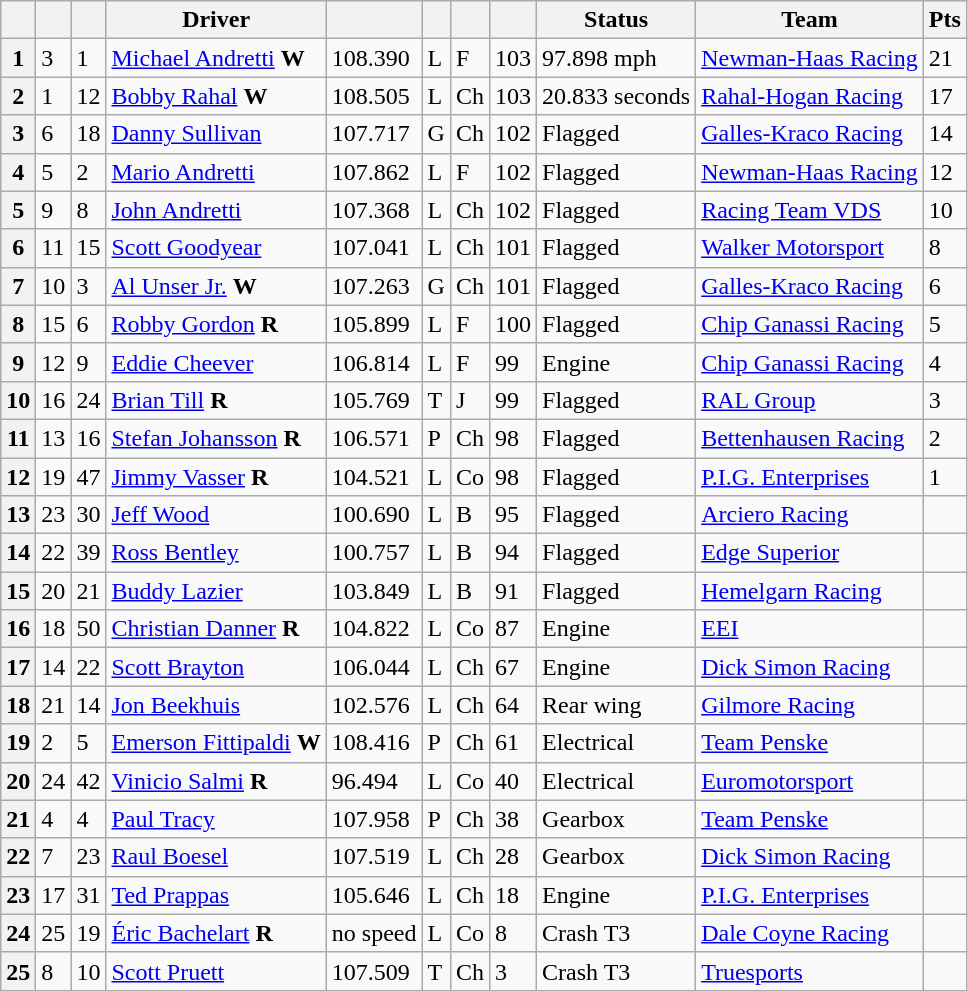<table class="wikitable">
<tr>
<th></th>
<th></th>
<th></th>
<th>Driver</th>
<th></th>
<th></th>
<th></th>
<th></th>
<th>Status</th>
<th>Team</th>
<th>Pts</th>
</tr>
<tr>
<th>1</th>
<td>3</td>
<td>1</td>
<td> <a href='#'>Michael Andretti</a> <strong><span>W</span></strong></td>
<td>108.390</td>
<td>L</td>
<td>F</td>
<td>103</td>
<td>97.898 mph</td>
<td><a href='#'>Newman-Haas Racing</a></td>
<td>21</td>
</tr>
<tr>
<th>2</th>
<td>1</td>
<td>12</td>
<td> <a href='#'>Bobby Rahal</a> <strong><span>W</span></strong></td>
<td>108.505</td>
<td>L</td>
<td>Ch</td>
<td>103</td>
<td>20.833 seconds</td>
<td><a href='#'>Rahal-Hogan Racing</a></td>
<td>17</td>
</tr>
<tr>
<th>3</th>
<td>6</td>
<td>18</td>
<td> <a href='#'>Danny Sullivan</a></td>
<td>107.717</td>
<td>G</td>
<td>Ch</td>
<td>102</td>
<td>Flagged</td>
<td><a href='#'>Galles-Kraco Racing</a></td>
<td>14</td>
</tr>
<tr>
<th>4</th>
<td>5</td>
<td>2</td>
<td> <a href='#'>Mario Andretti</a></td>
<td>107.862</td>
<td>L</td>
<td>F</td>
<td>102</td>
<td>Flagged</td>
<td><a href='#'>Newman-Haas Racing</a></td>
<td>12</td>
</tr>
<tr>
<th>5</th>
<td>9</td>
<td>8</td>
<td> <a href='#'>John Andretti</a></td>
<td>107.368</td>
<td>L</td>
<td>Ch</td>
<td>102</td>
<td>Flagged</td>
<td><a href='#'>Racing Team VDS</a></td>
<td>10</td>
</tr>
<tr>
<th>6</th>
<td>11</td>
<td>15</td>
<td> <a href='#'>Scott Goodyear</a></td>
<td>107.041</td>
<td>L</td>
<td>Ch</td>
<td>101</td>
<td>Flagged</td>
<td><a href='#'>Walker Motorsport</a></td>
<td>8</td>
</tr>
<tr>
<th>7</th>
<td>10</td>
<td>3</td>
<td> <a href='#'>Al Unser Jr.</a> <strong><span>W</span></strong></td>
<td>107.263</td>
<td>G</td>
<td>Ch</td>
<td>101</td>
<td>Flagged</td>
<td><a href='#'>Galles-Kraco Racing</a></td>
<td>6</td>
</tr>
<tr>
<th>8</th>
<td>15</td>
<td>6</td>
<td> <a href='#'>Robby Gordon</a> <strong><span>R</span></strong></td>
<td>105.899</td>
<td>L</td>
<td>F</td>
<td>100</td>
<td>Flagged</td>
<td><a href='#'>Chip Ganassi Racing</a></td>
<td>5</td>
</tr>
<tr>
<th>9</th>
<td>12</td>
<td>9</td>
<td> <a href='#'>Eddie Cheever</a></td>
<td>106.814</td>
<td>L</td>
<td>F</td>
<td>99</td>
<td>Engine</td>
<td><a href='#'>Chip Ganassi Racing</a></td>
<td>4</td>
</tr>
<tr>
<th>10</th>
<td>16</td>
<td>24</td>
<td> <a href='#'>Brian Till</a> <strong><span>R</span></strong></td>
<td>105.769</td>
<td>T</td>
<td>J</td>
<td>99</td>
<td>Flagged</td>
<td><a href='#'>RAL Group</a></td>
<td>3</td>
</tr>
<tr>
<th>11</th>
<td>13</td>
<td>16</td>
<td> <a href='#'>Stefan Johansson</a> <strong><span>R</span></strong></td>
<td>106.571</td>
<td>P</td>
<td>Ch</td>
<td>98</td>
<td>Flagged</td>
<td><a href='#'>Bettenhausen Racing</a></td>
<td>2</td>
</tr>
<tr>
<th>12</th>
<td>19</td>
<td>47</td>
<td> <a href='#'>Jimmy Vasser</a> <strong><span>R</span></strong></td>
<td>104.521</td>
<td>L</td>
<td>Co</td>
<td>98</td>
<td>Flagged</td>
<td><a href='#'>P.I.G. Enterprises</a></td>
<td>1</td>
</tr>
<tr>
<th>13</th>
<td>23</td>
<td>30</td>
<td> <a href='#'>Jeff Wood</a></td>
<td>100.690</td>
<td>L</td>
<td>B</td>
<td>95</td>
<td>Flagged</td>
<td><a href='#'>Arciero Racing</a></td>
<td></td>
</tr>
<tr>
<th>14</th>
<td>22</td>
<td>39</td>
<td> <a href='#'>Ross Bentley</a></td>
<td>100.757</td>
<td>L</td>
<td>B</td>
<td>94</td>
<td>Flagged</td>
<td><a href='#'>Edge Superior</a></td>
<td></td>
</tr>
<tr>
<th>15</th>
<td>20</td>
<td>21</td>
<td> <a href='#'>Buddy Lazier</a></td>
<td>103.849</td>
<td>L</td>
<td>B</td>
<td>91</td>
<td>Flagged</td>
<td><a href='#'>Hemelgarn Racing</a></td>
<td></td>
</tr>
<tr>
<th>16</th>
<td>18</td>
<td>50</td>
<td> <a href='#'>Christian Danner</a> <strong><span>R</span></strong></td>
<td>104.822</td>
<td>L</td>
<td>Co</td>
<td>87</td>
<td>Engine</td>
<td><a href='#'>EEI</a></td>
<td></td>
</tr>
<tr>
<th>17</th>
<td>14</td>
<td>22</td>
<td> <a href='#'>Scott Brayton</a></td>
<td>106.044</td>
<td>L</td>
<td>Ch</td>
<td>67</td>
<td>Engine</td>
<td><a href='#'>Dick Simon Racing</a></td>
<td></td>
</tr>
<tr>
<th>18</th>
<td>21</td>
<td>14</td>
<td> <a href='#'>Jon Beekhuis</a></td>
<td>102.576</td>
<td>L</td>
<td>Ch</td>
<td>64</td>
<td>Rear wing</td>
<td><a href='#'>Gilmore Racing</a></td>
<td></td>
</tr>
<tr>
<th>19</th>
<td>2</td>
<td>5</td>
<td> <a href='#'>Emerson Fittipaldi</a> <strong><span>W</span></strong></td>
<td>108.416</td>
<td>P</td>
<td>Ch</td>
<td>61</td>
<td>Electrical</td>
<td><a href='#'>Team Penske</a></td>
<td></td>
</tr>
<tr>
<th>20</th>
<td>24</td>
<td>42</td>
<td> <a href='#'>Vinicio Salmi</a> <strong><span>R</span></strong></td>
<td>96.494</td>
<td>L</td>
<td>Co</td>
<td>40</td>
<td>Electrical</td>
<td><a href='#'>Euromotorsport</a></td>
<td></td>
</tr>
<tr>
<th>21</th>
<td>4</td>
<td>4</td>
<td> <a href='#'>Paul Tracy</a></td>
<td>107.958</td>
<td>P</td>
<td>Ch</td>
<td>38</td>
<td>Gearbox</td>
<td><a href='#'>Team Penske</a></td>
<td></td>
</tr>
<tr>
<th>22</th>
<td>7</td>
<td>23</td>
<td> <a href='#'>Raul Boesel</a></td>
<td>107.519</td>
<td>L</td>
<td>Ch</td>
<td>28</td>
<td>Gearbox</td>
<td><a href='#'>Dick Simon Racing</a></td>
<td></td>
</tr>
<tr>
<th>23</th>
<td>17</td>
<td>31</td>
<td> <a href='#'>Ted Prappas</a></td>
<td>105.646</td>
<td>L</td>
<td>Ch</td>
<td>18</td>
<td>Engine</td>
<td><a href='#'>P.I.G. Enterprises</a></td>
<td></td>
</tr>
<tr>
<th>24</th>
<td>25</td>
<td>19</td>
<td> <a href='#'>Éric Bachelart</a> <strong><span>R</span></strong></td>
<td>no speed</td>
<td>L</td>
<td>Co</td>
<td>8</td>
<td>Crash T3</td>
<td><a href='#'>Dale Coyne Racing</a></td>
<td></td>
</tr>
<tr>
<th>25</th>
<td>8</td>
<td>10</td>
<td> <a href='#'>Scott Pruett</a></td>
<td>107.509</td>
<td>T</td>
<td>Ch</td>
<td>3</td>
<td>Crash T3</td>
<td><a href='#'>Truesports</a></td>
<td></td>
</tr>
</table>
